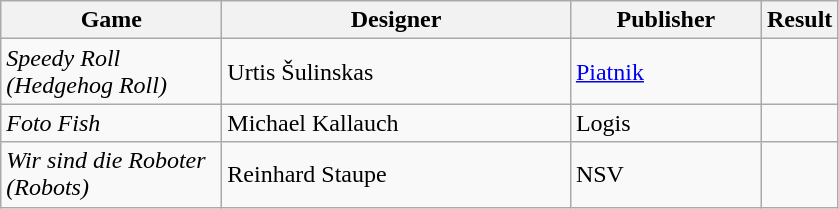<table class="wikitable">
<tr>
<th style="width:140px;">Game</th>
<th style="width:225px;">Designer</th>
<th style="width:120px;">Publisher</th>
<th>Result</th>
</tr>
<tr>
<td><em>Speedy Roll (Hedgehog Roll)</em></td>
<td>Urtis Šulinskas</td>
<td><a href='#'>Piatnik</a></td>
<td></td>
</tr>
<tr>
<td><em>Foto Fish</em></td>
<td>Michael Kallauch</td>
<td>Logis</td>
<td></td>
</tr>
<tr>
<td><em>Wir sind die Roboter (Robots)</em></td>
<td>Reinhard Staupe</td>
<td>NSV</td>
<td></td>
</tr>
</table>
